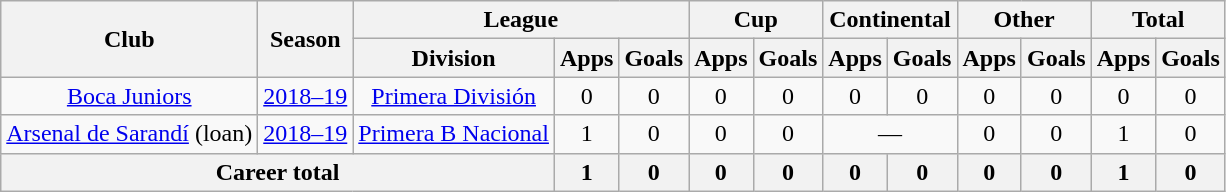<table class="wikitable" style="text-align:center">
<tr>
<th rowspan="2">Club</th>
<th rowspan="2">Season</th>
<th colspan="3">League</th>
<th colspan="2">Cup</th>
<th colspan="2">Continental</th>
<th colspan="2">Other</th>
<th colspan="2">Total</th>
</tr>
<tr>
<th>Division</th>
<th>Apps</th>
<th>Goals</th>
<th>Apps</th>
<th>Goals</th>
<th>Apps</th>
<th>Goals</th>
<th>Apps</th>
<th>Goals</th>
<th>Apps</th>
<th>Goals</th>
</tr>
<tr>
<td rowspan="1"><a href='#'>Boca Juniors</a></td>
<td><a href='#'>2018–19</a></td>
<td rowspan="1"><a href='#'>Primera División</a></td>
<td>0</td>
<td>0</td>
<td>0</td>
<td>0</td>
<td>0</td>
<td>0</td>
<td>0</td>
<td>0</td>
<td>0</td>
<td>0</td>
</tr>
<tr>
<td rowspan="1"><a href='#'>Arsenal de Sarandí</a> (loan)</td>
<td><a href='#'>2018–19</a></td>
<td rowspan="1"><a href='#'>Primera B Nacional</a></td>
<td>1</td>
<td>0</td>
<td>0</td>
<td>0</td>
<td colspan="2">—</td>
<td>0</td>
<td>0</td>
<td>1</td>
<td>0</td>
</tr>
<tr>
<th colspan="3">Career total</th>
<th>1</th>
<th>0</th>
<th>0</th>
<th>0</th>
<th>0</th>
<th>0</th>
<th>0</th>
<th>0</th>
<th>1</th>
<th>0</th>
</tr>
</table>
